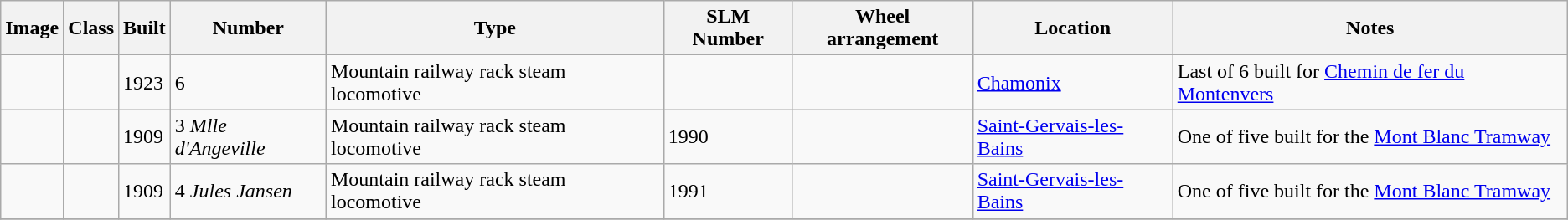<table class="wikitable">
<tr>
<th>Image</th>
<th>Class</th>
<th>Built</th>
<th>Number</th>
<th>Type</th>
<th>SLM Number</th>
<th>Wheel arrangement</th>
<th>Location</th>
<th>Notes</th>
</tr>
<tr>
<td></td>
<td></td>
<td>1923</td>
<td>6</td>
<td>Mountain railway rack steam locomotive</td>
<td></td>
<td></td>
<td><a href='#'>Chamonix</a></td>
<td>Last of 6 built for <a href='#'>Chemin de fer du Montenvers</a></td>
</tr>
<tr>
<td></td>
<td></td>
<td>1909</td>
<td>3 <em>Mlle d'Angeville</em></td>
<td>Mountain railway rack steam locomotive</td>
<td>1990</td>
<td></td>
<td><a href='#'>Saint-Gervais-les-Bains</a></td>
<td>One of five built for the <a href='#'>Mont Blanc Tramway</a></td>
</tr>
<tr>
<td></td>
<td></td>
<td>1909</td>
<td>4 <em>Jules Jansen</em></td>
<td>Mountain railway rack steam locomotive</td>
<td>1991</td>
<td></td>
<td><a href='#'>Saint-Gervais-les-Bains</a></td>
<td>One of five built for the <a href='#'>Mont Blanc Tramway</a></td>
</tr>
<tr>
</tr>
</table>
